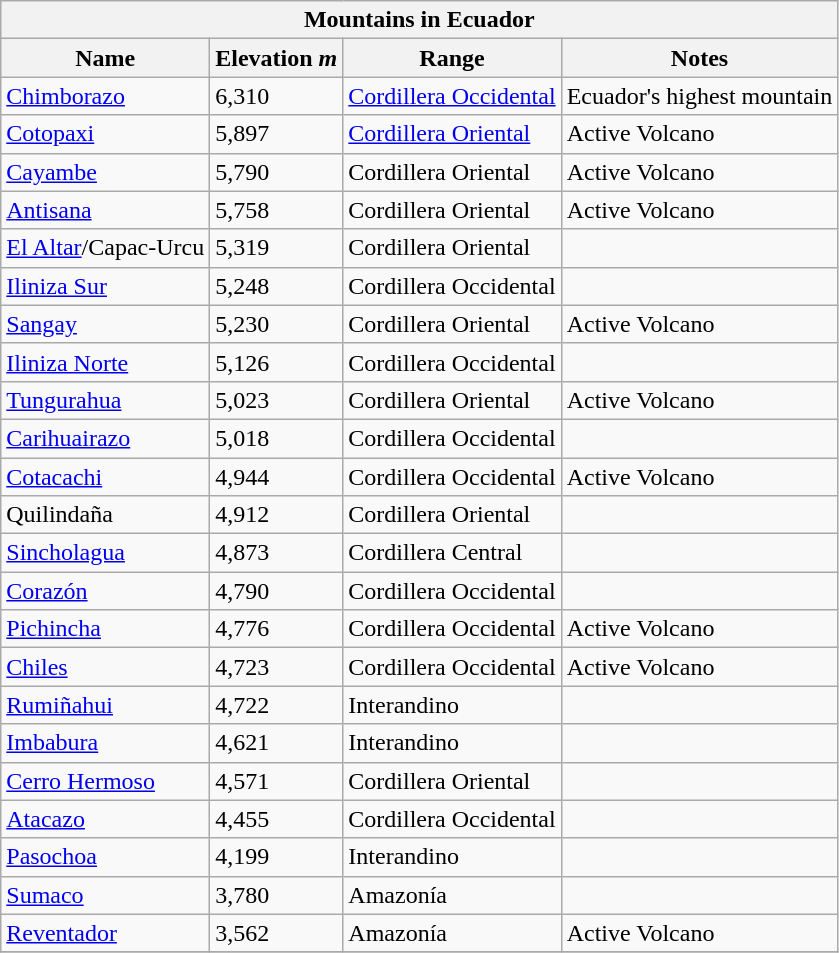<table class="wikitable">
<tr>
<th colspan="10">Mountains in Ecuador</th>
</tr>
<tr>
<th>Name</th>
<th>Elevation <em>m</em></th>
<th>Range</th>
<th>Notes</th>
</tr>
<tr>
<td><a href='#'>Chimborazo</a></td>
<td>6,310</td>
<td><a href='#'>Cordillera Occidental</a></td>
<td>Ecuador's highest mountain</td>
</tr>
<tr>
<td><a href='#'>Cotopaxi</a></td>
<td>5,897</td>
<td><a href='#'>Cordillera Oriental</a></td>
<td>Active Volcano</td>
</tr>
<tr>
<td><a href='#'>Cayambe</a></td>
<td>5,790</td>
<td>Cordillera Oriental</td>
<td>Active Volcano</td>
</tr>
<tr>
<td><a href='#'>Antisana</a></td>
<td>5,758</td>
<td>Cordillera Oriental</td>
<td>Active Volcano</td>
</tr>
<tr --->
<td><a href='#'>El Altar</a>/Capac-Urcu</td>
<td>5,319</td>
<td>Cordillera Oriental</td>
<td></td>
</tr>
<tr --->
<td><a href='#'>Iliniza Sur</a></td>
<td>5,248</td>
<td>Cordillera Occidental</td>
<td></td>
</tr>
<tr --->
<td><a href='#'>Sangay</a></td>
<td>5,230</td>
<td>Cordillera Oriental</td>
<td>Active Volcano</td>
</tr>
<tr --->
<td><a href='#'>Iliniza Norte</a></td>
<td>5,126</td>
<td>Cordillera Occidental</td>
<td></td>
</tr>
<tr --->
<td><a href='#'>Tungurahua</a></td>
<td>5,023</td>
<td>Cordillera Oriental</td>
<td>Active Volcano</td>
</tr>
<tr --->
<td><a href='#'>Carihuairazo</a></td>
<td>5,018</td>
<td>Cordillera Occidental</td>
<td></td>
</tr>
<tr --->
<td><a href='#'>Cotacachi</a></td>
<td>4,944</td>
<td>Cordillera Occidental</td>
<td>Active Volcano</td>
</tr>
<tr>
<td>Quilindaña</td>
<td>4,912</td>
<td>Cordillera Oriental</td>
<td></td>
</tr>
<tr --->
<td><a href='#'>Sincholagua</a></td>
<td>4,873</td>
<td>Cordillera Central</td>
<td></td>
</tr>
<tr --->
<td><a href='#'>Corazón</a></td>
<td>4,790</td>
<td>Cordillera Occidental</td>
<td></td>
</tr>
<tr --->
<td><a href='#'>Pichincha</a></td>
<td>4,776</td>
<td>Cordillera Occidental</td>
<td>Active Volcano</td>
</tr>
<tr --->
<td><a href='#'>Chiles</a></td>
<td>4,723</td>
<td>Cordillera Occidental</td>
<td>Active Volcano</td>
</tr>
<tr --->
<td><a href='#'>Rumiñahui</a></td>
<td>4,722</td>
<td>Interandino</td>
<td></td>
</tr>
<tr --->
<td><a href='#'>Imbabura</a></td>
<td>4,621</td>
<td>Interandino</td>
<td></td>
</tr>
<tr --->
<td><a href='#'>Cerro Hermoso</a></td>
<td>4,571</td>
<td>Cordillera Oriental</td>
<td></td>
</tr>
<tr --->
<td><a href='#'>Atacazo</a></td>
<td>4,455</td>
<td>Cordillera Occidental</td>
<td></td>
</tr>
<tr --->
<td><a href='#'>Pasochoa</a></td>
<td>4,199</td>
<td>Interandino</td>
<td></td>
</tr>
<tr --->
<td><a href='#'>Sumaco</a></td>
<td>3,780</td>
<td>Amazonía</td>
<td></td>
</tr>
<tr --->
<td><a href='#'>Reventador</a></td>
<td>3,562</td>
<td>Amazonía</td>
<td>Active Volcano</td>
</tr>
<tr --->
</tr>
</table>
